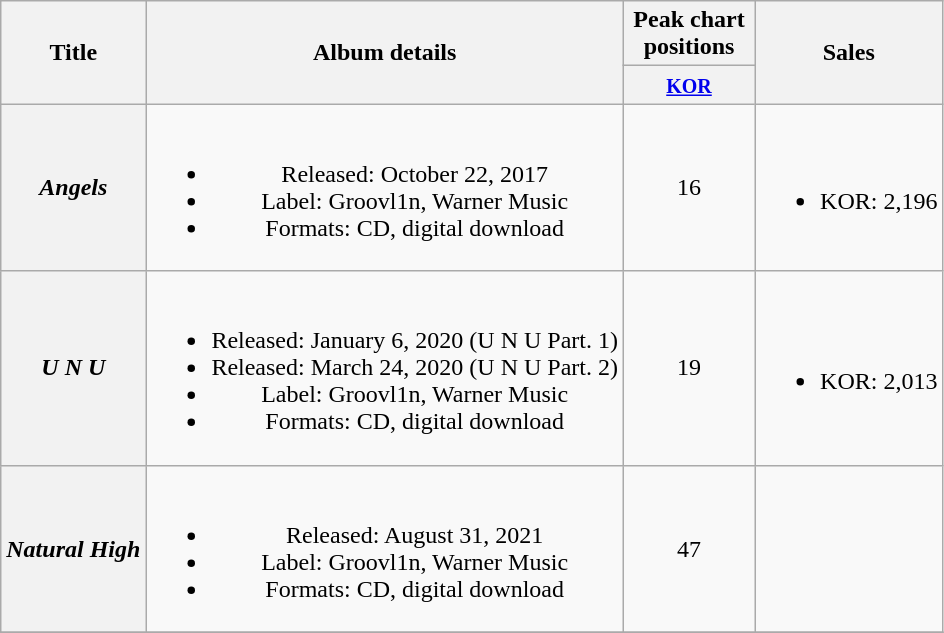<table class="wikitable plainrowheaders" style="text-align:center;">
<tr>
<th scope="col" rowspan="2">Title</th>
<th scope="col" rowspan="2">Album details</th>
<th scope="col" colspan="1" style="width:5em;">Peak chart positions</th>
<th scope="col" rowspan="2">Sales</th>
</tr>
<tr>
<th><small><a href='#'>KOR</a></small><br></th>
</tr>
<tr>
<th scope="row"><em>Angels</em></th>
<td><br><ul><li>Released: October 22, 2017</li><li>Label: Groovl1n, Warner Music</li><li>Formats: CD, digital download</li></ul></td>
<td>16</td>
<td><br><ul><li>KOR: 2,196</li></ul></td>
</tr>
<tr>
<th scope="row"><em>U N U</em></th>
<td><br><ul><li>Released: January 6, 2020 (U N U Part. 1)</li><li>Released: March 24, 2020 (U N U Part. 2)</li><li>Label: Groovl1n, Warner Music</li><li>Formats: CD, digital download</li></ul></td>
<td>19</td>
<td><br><ul><li>KOR: 2,013</li></ul></td>
</tr>
<tr>
<th scope="row"><em>Natural High</em></th>
<td><br><ul><li>Released: August 31, 2021</li><li>Label: Groovl1n, Warner Music</li><li>Formats: CD, digital download</li></ul></td>
<td>47</td>
<td></td>
</tr>
<tr>
</tr>
</table>
